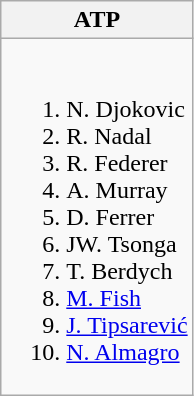<table class="wikitable">
<tr>
<th>ATP</th>
</tr>
<tr style="vertical-align: top;">
<td style="white-space: nowrap;"><br><ol><li> N. Djokovic</li><li> R. Nadal</li><li> R. Federer</li><li> A. Murray</li><li> D. Ferrer</li><li> JW. Tsonga</li><li> T. Berdych</li><li> <a href='#'>M. Fish</a></li><li> <a href='#'>J. Tipsarević</a></li><li> <a href='#'>N. Almagro</a></li></ol></td>
</tr>
</table>
